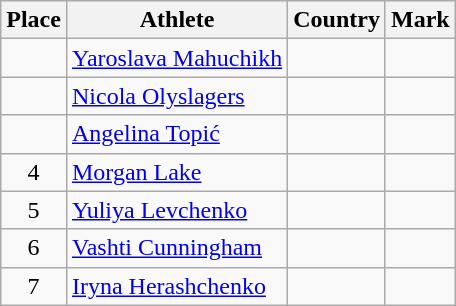<table class="wikitable">
<tr>
<th>Place</th>
<th>Athlete</th>
<th>Country</th>
<th>Mark</th>
</tr>
<tr>
<td align=center></td>
<td><a href='#'>Yaroslava Mahuchikh</a></td>
<td></td>
<td></td>
</tr>
<tr>
<td align=center></td>
<td><a href='#'>Nicola Olyslagers</a></td>
<td></td>
<td></td>
</tr>
<tr>
<td align=center></td>
<td><a href='#'>Angelina Topić</a></td>
<td></td>
<td></td>
</tr>
<tr>
<td align=center>4</td>
<td><a href='#'>Morgan Lake</a></td>
<td></td>
<td></td>
</tr>
<tr>
<td align=center>5</td>
<td><a href='#'>Yuliya Levchenko</a></td>
<td></td>
<td></td>
</tr>
<tr>
<td align=center>6</td>
<td><a href='#'>Vashti Cunningham</a></td>
<td></td>
<td></td>
</tr>
<tr>
<td align=center>7</td>
<td><a href='#'>Iryna Herashchenko</a></td>
<td></td>
<td></td>
</tr>
</table>
